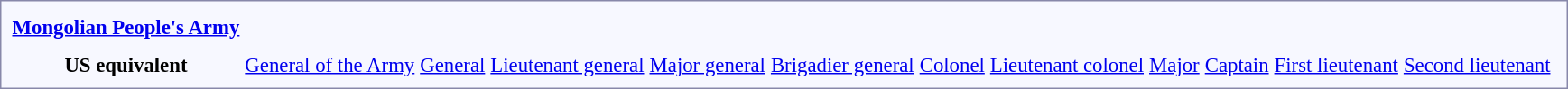<table style="border:1px solid #8888aa; background-color:#f7f8ff; padding:5px; font-size:95%; margin: 0px 12px 12px 0px;">
<tr style="text-align:center;">
<td rowspan=2> <strong><a href='#'>Mongolian People's Army</a></strong></td>
<td colspan=2></td>
<td colspan=2></td>
<td colspan=2></td>
<td colspan=2></td>
<td colspan=2></td>
<td colspan=2></td>
<td colspan=2></td>
<td colspan=2></td>
<td colspan=2></td>
<td colspan=2></td>
<td colspan=2></td>
<td colspan=2></td>
<td colspan=12></td>
</tr>
<tr style="text-align:center;">
<td colspan=2><br></td>
<td colspan=2><br></td>
<td colspan=2><br></td>
<td colspan=2><br></td>
<td colspan=2><br></td>
<td colspan=2><br></td>
<td colspan=2><br></td>
<td colspan=2><br></td>
<td colspan=2><br></td>
<td colspan=2><br></td>
<td colspan=2><br></td>
<td colspan=2><br></td>
</tr>
<tr style="text-align:center;">
<td colspan=36></td>
</tr>
<tr style="text-align:center;">
<th>US equivalent</th>
<td colspan=2><a href='#'>General of the Army</a></td>
<td colspan=2><a href='#'>General</a></td>
<td colspan=2><a href='#'>Lieutenant general</a></td>
<td colspan=2><a href='#'>Major general</a></td>
<td colspan=2><a href='#'>Brigadier general</a></td>
<td colspan=2><a href='#'>Colonel</a></td>
<td colspan=2><a href='#'>Lieutenant colonel</a></td>
<td colspan=2><a href='#'>Major</a></td>
<td colspan=2><a href='#'>Captain</a></td>
<td colspan=2><a href='#'>First lieutenant</a></td>
<td colspan=4><a href='#'>Second lieutenant</a></td>
</tr>
</table>
